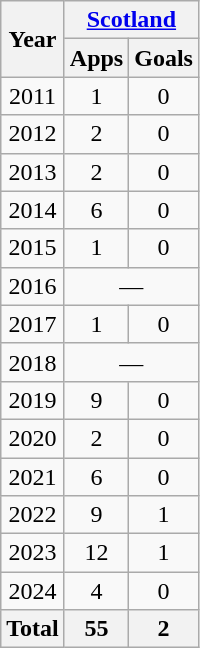<table class="wikitable" style="text-align:center">
<tr>
<th rowspan=2>Year</th>
<th colspan=2><a href='#'>Scotland</a></th>
</tr>
<tr>
<th>Apps</th>
<th>Goals</th>
</tr>
<tr>
<td>2011</td>
<td>1</td>
<td>0</td>
</tr>
<tr>
<td>2012</td>
<td>2</td>
<td>0</td>
</tr>
<tr>
<td>2013</td>
<td>2</td>
<td>0</td>
</tr>
<tr>
<td>2014</td>
<td>6</td>
<td>0</td>
</tr>
<tr>
<td>2015</td>
<td>1</td>
<td>0</td>
</tr>
<tr>
<td>2016</td>
<td colspan=2>—</td>
</tr>
<tr>
<td>2017</td>
<td>1</td>
<td>0</td>
</tr>
<tr>
<td>2018</td>
<td colspan=2>—</td>
</tr>
<tr>
<td>2019</td>
<td>9</td>
<td>0</td>
</tr>
<tr>
<td>2020</td>
<td>2</td>
<td>0</td>
</tr>
<tr>
<td>2021</td>
<td>6</td>
<td>0</td>
</tr>
<tr>
<td>2022</td>
<td>9</td>
<td>1</td>
</tr>
<tr>
<td>2023</td>
<td>12</td>
<td>1</td>
</tr>
<tr>
<td>2024</td>
<td>4</td>
<td>0</td>
</tr>
<tr>
<th>Total</th>
<th>55</th>
<th>2</th>
</tr>
</table>
